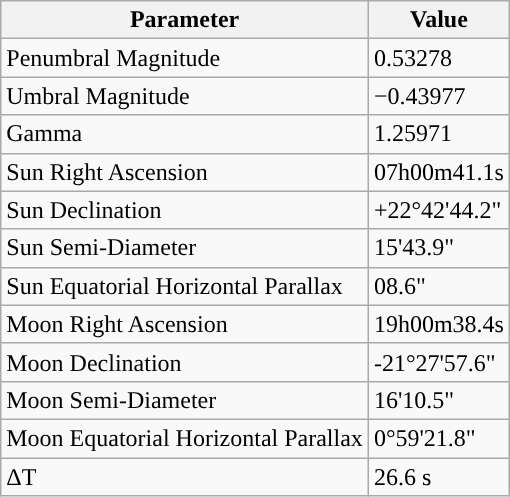<table class="wikitable">
<tr>
<th>Parameter</th>
<th>Value</th>
</tr>
<tr>
<td>Penumbral Magnitude</td>
<td>0.53278</td>
</tr>
<tr>
<td>Umbral Magnitude</td>
<td>−0.43977</td>
</tr>
<tr>
<td>Gamma</td>
<td>1.25971</td>
</tr>
<tr>
<td>Sun Right Ascension</td>
<td>07h00m41.1s</td>
</tr>
<tr>
<td>Sun Declination</td>
<td>+22°42'44.2"</td>
</tr>
<tr>
<td>Sun Semi-Diameter</td>
<td>15'43.9"</td>
</tr>
<tr>
<td>Sun Equatorial Horizontal Parallax</td>
<td>08.6"</td>
</tr>
<tr>
<td>Moon Right Ascension</td>
<td>19h00m38.4s</td>
</tr>
<tr>
<td>Moon Declination</td>
<td>-21°27'57.6"</td>
</tr>
<tr>
<td>Moon Semi-Diameter</td>
<td>16'10.5"</td>
</tr>
<tr>
<td>Moon Equatorial Horizontal Parallax</td>
<td>0°59'21.8"</td>
</tr>
<tr>
<td>ΔT</td>
<td>26.6 s</td>
</tr>
</table>
